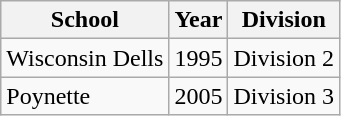<table class="wikitable">
<tr>
<th>School</th>
<th>Year</th>
<th>Division</th>
</tr>
<tr>
<td>Wisconsin Dells</td>
<td>1995</td>
<td>Division 2</td>
</tr>
<tr>
<td>Poynette</td>
<td>2005</td>
<td>Division 3</td>
</tr>
</table>
